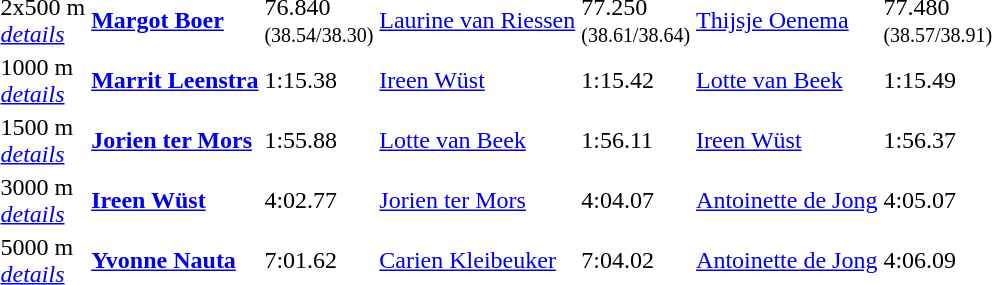<table>
<tr>
<td>2x500 m<br><a href='#'><em>details</em></a></td>
<td><strong><a href='#'>Margot Boer</a></strong></td>
<td>76.840<br><small>(38.54/38.30)</small></td>
<td><a href='#'>Laurine van Riessen</a></td>
<td>77.250<br><small>(38.61/38.64)</small></td>
<td><a href='#'>Thijsje Oenema</a></td>
<td>77.480<br><small>(38.57/38.91)</small></td>
</tr>
<tr>
<td>1000 m<br><a href='#'><em>details</em></a></td>
<td><strong><a href='#'>Marrit Leenstra</a></strong></td>
<td>1:15.38</td>
<td><a href='#'>Ireen Wüst</a></td>
<td>1:15.42</td>
<td><a href='#'>Lotte van Beek</a></td>
<td>1:15.49</td>
</tr>
<tr>
<td>1500 m<br><a href='#'><em>details</em></a></td>
<td><strong><a href='#'>Jorien ter Mors</a></strong></td>
<td>1:55.88</td>
<td><a href='#'>Lotte van Beek</a></td>
<td>1:56.11</td>
<td><a href='#'>Ireen Wüst</a></td>
<td>1:56.37</td>
</tr>
<tr>
<td>3000 m<br><a href='#'><em>details</em></a></td>
<td><strong><a href='#'>Ireen Wüst</a></strong></td>
<td>4:02.77</td>
<td><a href='#'>Jorien ter Mors</a></td>
<td>4:04.07</td>
<td><a href='#'>Antoinette de Jong</a></td>
<td>4:05.07</td>
</tr>
<tr>
<td>5000 m<br><a href='#'><em>details</em></a></td>
<td><strong><a href='#'>Yvonne Nauta</a></strong></td>
<td>7:01.62</td>
<td><a href='#'>Carien Kleibeuker</a></td>
<td>7:04.02</td>
<td><a href='#'>Antoinette de Jong</a></td>
<td>4:06.09</td>
</tr>
</table>
